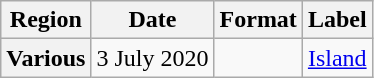<table class="wikitable plainrowheaders">
<tr>
<th scope="col">Region</th>
<th scope="col">Date</th>
<th scope="col">Format</th>
<th scope="col">Label</th>
</tr>
<tr>
<th scope="row">Various</th>
<td>3 July 2020</td>
<td></td>
<td><a href='#'>Island</a></td>
</tr>
</table>
